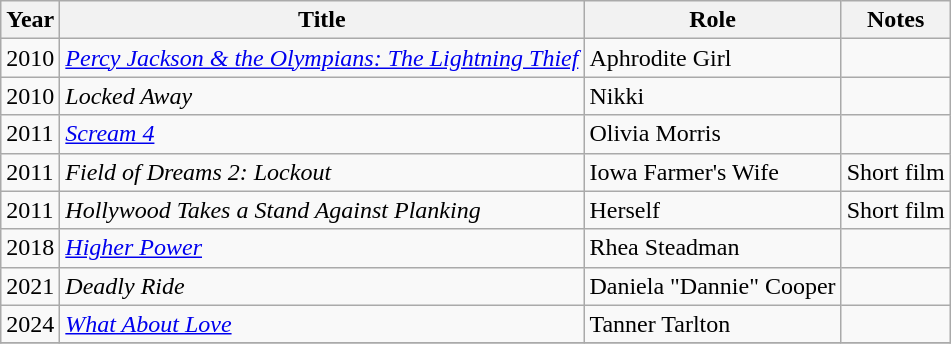<table class="wikitable sortable">
<tr>
<th>Year</th>
<th>Title</th>
<th>Role</th>
<th>Notes</th>
</tr>
<tr>
<td>2010</td>
<td><em><a href='#'>Percy Jackson & the Olympians: The Lightning Thief</a></em></td>
<td>Aphrodite Girl</td>
<td></td>
</tr>
<tr>
<td>2010</td>
<td><em>Locked Away</em></td>
<td>Nikki</td>
<td></td>
</tr>
<tr>
<td>2011</td>
<td><em><a href='#'>Scream 4</a></em></td>
<td>Olivia Morris</td>
<td></td>
</tr>
<tr>
<td>2011</td>
<td><em>Field of Dreams 2: Lockout</em></td>
<td>Iowa Farmer's Wife</td>
<td>Short film</td>
</tr>
<tr>
<td>2011</td>
<td><em>Hollywood Takes a Stand Against Planking</em></td>
<td>Herself</td>
<td>Short film</td>
</tr>
<tr>
<td>2018</td>
<td><em><a href='#'>Higher Power</a></em></td>
<td>Rhea Steadman</td>
<td></td>
</tr>
<tr>
<td>2021</td>
<td><em>Deadly Ride</em></td>
<td>Daniela "Dannie" Cooper</td>
<td></td>
</tr>
<tr>
<td>2024</td>
<td><em><a href='#'>What About Love</a></em></td>
<td>Tanner Tarlton</td>
<td></td>
</tr>
<tr>
</tr>
</table>
